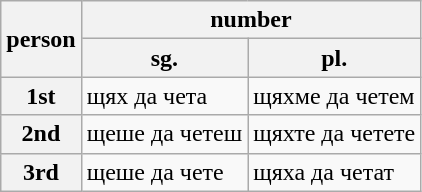<table class="wikitable">
<tr>
<th rowspan="2">person</th>
<th colspan="2">number</th>
</tr>
<tr>
<th>sg.</th>
<th>pl.</th>
</tr>
<tr>
<th>1st</th>
<td>щях да чета</td>
<td>щяхме да четем</td>
</tr>
<tr>
<th>2nd</th>
<td>щеше да четеш</td>
<td>щяхте да четете</td>
</tr>
<tr>
<th>3rd</th>
<td>щеше да чете</td>
<td>щяха да четат</td>
</tr>
</table>
